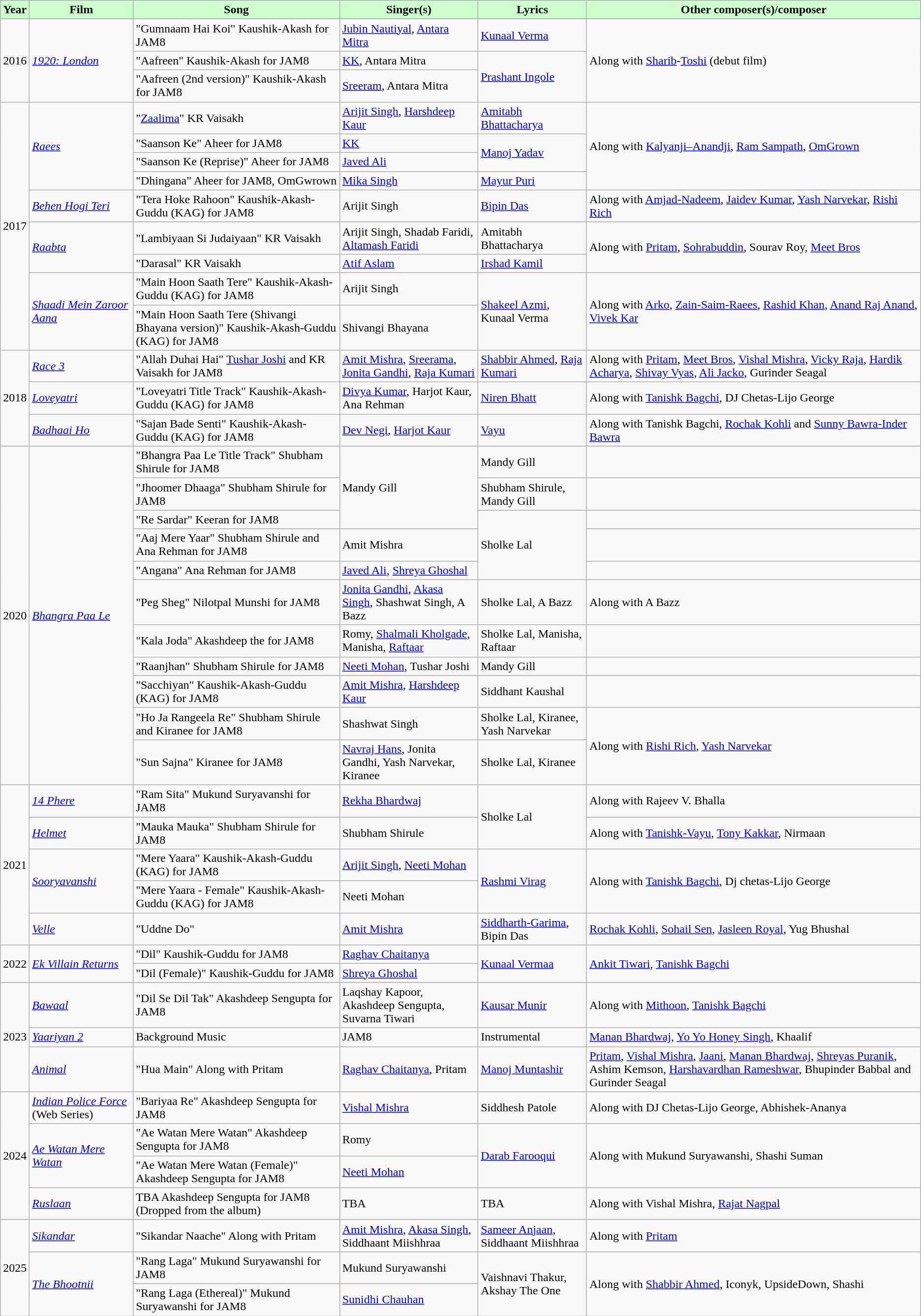<table class="wikitable sortable">
<tr>
<th style="background:#cfc; text-align:center;"><strong>Year</strong></th>
<th style="background:#cfc; text-align:center;"><strong>Film</strong></th>
<th style="background:#cfc; text-align:center;"><strong>Song</strong></th>
<th style="background:#cfc; text-align:center;"><strong>Singer(s)</strong></th>
<th style="background:#cfc; text-align:center;"><strong>Lyrics</strong></th>
<th style="background:#cfc; text-align:center;"><strong>Other composer(s)</strong>/<strong>composer</strong></th>
</tr>
<tr>
</tr>
<tr>
<td rowspan="3">2016</td>
<td rowspan="3"><em><a href='#'>1920: London</a></em></td>
<td>"Gumnaam Hai Koi" Kaushik-Akash for JAM8</td>
<td><a href='#'>Jubin Nautiyal</a>, <a href='#'>Antara Mitra</a></td>
<td><a href='#'>Kunaal Verma</a></td>
<td rowspan="3">Along with <a href='#'>Sharib</a>-<a href='#'>Toshi</a> (debut film)</td>
</tr>
<tr>
<td>"Aafreen" Kaushik-Akash for JAM8</td>
<td><a href='#'>KK</a>, Antara Mitra</td>
<td rowspan="2"><a href='#'>Prashant Ingole</a></td>
</tr>
<tr>
<td>"Aafreen (2nd version)" Kaushik-Akash for JAM8</td>
<td><a href='#'>Sreeram</a>, Antara Mitra</td>
</tr>
<tr>
<td rowspan="9">2017</td>
<td rowspan="4"><em><a href='#'>Raees</a></em></td>
<td>"<a href='#'>Zaalima</a>" KR Vaisakh</td>
<td><a href='#'>Arijit Singh</a>, <a href='#'>Harshdeep Kaur</a></td>
<td><a href='#'>Amitabh Bhattacharya</a></td>
<td rowspan=4>Along with <a href='#'>Kalyanji–Anandji</a>, <a href='#'>Ram Sampath</a>, <a href='#'>OmGrown</a></td>
</tr>
<tr>
<td>"Saanson Ke" Aheer for JAM8</td>
<td><a href='#'>KK</a></td>
<td rowspan="2"><a href='#'>Manoj Yadav</a></td>
</tr>
<tr>
<td>"Saanson Ke (Reprise)" Aheer for JAM8</td>
<td><a href='#'>Javed Ali</a></td>
</tr>
<tr>
<td>"Dhingana" Aheer for JAM8, OmGwrown</td>
<td><a href='#'>Mika Singh</a></td>
<td><a href='#'>Mayur Puri</a></td>
</tr>
<tr>
<td><em><a href='#'>Behen Hogi Teri</a></em></td>
<td>"Tera Hoke Rahoon" Kaushik-Akash-Guddu (KAG) for JAM8</td>
<td>Arijit Singh</td>
<td><a href='#'>Bipin Das</a></td>
<td>Along with <a href='#'>Amjad-Nadeem</a>, <a href='#'>Jaidev Kumar</a>, <a href='#'>Yash Narvekar</a>, <a href='#'>Rishi Rich</a></td>
</tr>
<tr>
<td rowspan="2"><em><a href='#'>Raabta</a></em></td>
<td>"Lambiyaan Si Judaiyaan" KR Vaisakh</td>
<td>Arijit Singh, Shadab Faridi, <a href='#'>Altamash Faridi</a></td>
<td>Amitabh Bhattacharya</td>
<td rowspan="2">Along with <a href='#'>Pritam</a>, <a href='#'>Sohrabuddin</a>, Sourav Roy, <a href='#'>Meet Bros</a></td>
</tr>
<tr>
<td>"Darasal" KR Vaisakh</td>
<td><a href='#'>Atif Aslam</a></td>
<td><a href='#'>Irshad Kamil</a></td>
</tr>
<tr>
<td rowspan="2"><em><a href='#'>Shaadi Mein Zaroor Aana</a></em></td>
<td>"Main Hoon Saath Tere" Kaushik-Akash-Guddu (KAG) for JAM8</td>
<td>Arijit Singh</td>
<td rowspan="2"><a href='#'>Shakeel Azmi</a>, Kunaal Verma</td>
<td rowspan="2">Along with <a href='#'>Arko</a>, <a href='#'>Zain-Saim-Raees</a>, <a href='#'>Rashid Khan</a>, <a href='#'>Anand Raj Anand</a>, <a href='#'>Vivek Kar</a></td>
</tr>
<tr>
<td>"Main Hoon Saath Tere (Shivangi Bhayana version)" Kaushik-Akash-Guddu (KAG) for JAM8</td>
<td>Shivangi Bhayana</td>
</tr>
<tr>
<td rowspan="3">2018</td>
<td><em><a href='#'>Race 3</a></em></td>
<td>"Allah Duhai Hai" <a href='#'>Tushar Joshi</a> and KR Vaisakh for JAM8</td>
<td><a href='#'>Amit Mishra</a>, <a href='#'>Sreerama</a>, <a href='#'>Jonita Gandhi</a>, <a href='#'>Raja Kumari</a></td>
<td><a href='#'>Shabbir Ahmed</a>, <a href='#'>Raja Kumari</a></td>
<td>Along with <a href='#'>Pritam</a>, <a href='#'>Meet Bros</a>, <a href='#'>Vishal Mishra</a>, <a href='#'>Vicky Raja</a>, <a href='#'>Hardik Acharya</a>, <a href='#'>Shivay Vyas</a>, <a href='#'>Ali Jacko</a>, Gurinder Seagal</td>
</tr>
<tr>
<td><em><a href='#'>Loveyatri</a></em></td>
<td>"Loveyatri Title Track" Kaushik-Akash-Guddu (KAG) for JAM8</td>
<td><a href='#'>Divya Kumar</a>, Harjot Kaur, Ana Rehman</td>
<td><a href='#'>Niren Bhatt</a></td>
<td>Along with <a href='#'>Tanishk Bagchi</a>, DJ Chetas-Lijo George</td>
</tr>
<tr>
<td><em><a href='#'>Badhaai Ho</a></em></td>
<td>"Sajan Bade Senti" Kaushik-Akash-Guddu (KAG) for JAM8</td>
<td><a href='#'>Dev Negi</a>, <a href='#'>Harjot Kaur</a></td>
<td><a href='#'>Vayu</a></td>
<td>Along with Tanishk Bagchi, <a href='#'>Rochak Kohli</a> and <a href='#'>Sunny Bawra-Inder Bawra</a></td>
</tr>
<tr>
<td rowspan=11>2020</td>
<td rowspan=11><em><a href='#'>Bhangra Paa Le</a></em></td>
<td>"Bhangra Paa Le Title Track" Shubham Shirule for JAM8</td>
<td rowspan=3>Mandy Gill</td>
<td>Mandy Gill</td>
<td></td>
</tr>
<tr>
<td>"Jhoomer Dhaaga" Shubham Shirule for JAM8</td>
<td>Shubham Shirule, Mandy Gill</td>
<td></td>
</tr>
<tr>
<td>"Re Sardar" Keeran for JAM8</td>
<td rowspan=3>Sholke Lal</td>
<td></td>
</tr>
<tr>
<td>"Aaj Mere Yaar" Shubham Shirule and Ana Rehman for JAM8</td>
<td>Amit Mishra</td>
<td></td>
</tr>
<tr>
<td>"Angana" Ana Rehman for JAM8</td>
<td><a href='#'>Javed Ali</a>, <a href='#'>Shreya Ghoshal</a></td>
<td></td>
</tr>
<tr>
<td>"Peg Sheg" Nilotpal Munshi for JAM8</td>
<td><a href='#'>Jonita Gandhi</a>, <a href='#'>Akasa Singh</a>, Shashwat Singh, A Bazz</td>
<td>Sholke Lal, A Bazz</td>
<td>Along with A Bazz</td>
</tr>
<tr>
<td>"Kala Joda" Akashdeep the for JAM8</td>
<td>Romy, <a href='#'>Shalmali Kholgade</a>, Manisha, <a href='#'>Raftaar</a></td>
<td>Sholke Lal, Manisha, Raftaar</td>
<td></td>
</tr>
<tr>
<td>"Raanjhan" Shubham Shirule for JAM8</td>
<td><a href='#'>Neeti Mohan</a>, Tushar Joshi</td>
<td>Mandy Gill</td>
<td></td>
</tr>
<tr>
<td>"Sacchiyan" Kaushik-Akash-Guddu (KAG) for JAM8</td>
<td><a href='#'>Amit Mishra</a>, <a href='#'>Harshdeep Kaur</a></td>
<td>Siddhant Kaushal</td>
<td></td>
</tr>
<tr>
<td>"Ho Ja Rangeela Re" Shubham Shirule and Kiranee for JAM8</td>
<td>Shashwat Singh</td>
<td>Sholke Lal, Kiranee, Yash Narvekar</td>
<td rowspan=2>Along with <a href='#'>Rishi Rich</a>, <a href='#'>Yash Narvekar</a></td>
</tr>
<tr>
<td>"Sun Sajna" Kiranee for JAM8</td>
<td><a href='#'>Navraj Hans</a>, Jonita Gandhi, Yash Narvekar, Kiranee</td>
<td>Sholke Lal, Kiranee</td>
</tr>
<tr>
<td rowspan=5>2021</td>
<td><em><a href='#'>14 Phere</a></em></td>
<td>"Ram Sita" Mukund Suryavanshi for JAM8</td>
<td><a href='#'>Rekha Bhardwaj</a></td>
<td rowspan=2>Sholke Lal</td>
<td>Along with Rajeev V. Bhalla</td>
</tr>
<tr>
<td><em><a href='#'>Helmet</a></em></td>
<td>"Mauka Mauka" Shubham Shirule for JAM8</td>
<td>Shubham Shirule</td>
<td>Along with <a href='#'>Tanishk-Vayu</a>, <a href='#'>Tony Kakkar</a>, Nirmaan</td>
</tr>
<tr>
<td rowspan=2><em><a href='#'>Sooryavanshi</a></em></td>
<td>"Mere Yaara" Kaushik-Akash-Guddu (KAG) for JAM8</td>
<td><a href='#'>Arijit Singh</a>, <a href='#'>Neeti Mohan</a></td>
<td rowspan=2><a href='#'>Rashmi Virag</a></td>
<td rowspan=2>Along with <a href='#'>Tanishk Bagchi</a>, Dj chetas-Lijo George</td>
</tr>
<tr>
<td>"Mere Yaara - Female" Kaushik-Akash-Guddu (KAG) for JAM8</td>
<td>Neeti Mohan</td>
</tr>
<tr>
<td><em><a href='#'>Velle</a></em></td>
<td>"Uddne Do"</td>
<td><a href='#'>Amit Mishra</a></td>
<td><a href='#'>Siddharth-Garima</a>, Bipin Das</td>
<td><a href='#'>Rochak Kohli</a>, <a href='#'>Sohail Sen</a>, <a href='#'>Jasleen Royal</a>, Yug Bhushal</td>
</tr>
<tr>
<td rowspan=2>2022</td>
<td rowspan=2><em><a href='#'>Ek Villain Returns</a></em></td>
<td>"Dil" Kaushik-Guddu for JAM8</td>
<td><a href='#'>Raghav Chaitanya</a></td>
<td rowspan=2><a href='#'>Kunaal Vermaa</a></td>
<td rowspan=2><a href='#'>Ankit Tiwari</a>, <a href='#'>Tanishk Bagchi</a></td>
</tr>
<tr>
<td>"Dil (Female)" Kaushik-Guddu for JAM8</td>
<td><a href='#'>Shreya Ghoshal</a></td>
</tr>
<tr>
<td rowspan=3>2023</td>
<td><em><a href='#'>Bawaal</a></em></td>
<td>"Dil Se Dil Tak" Akashdeep Sengupta for JAM8</td>
<td>Laqshay Kapoor, Akashdeep Sengupta, Suvarna Tiwari</td>
<td><a href='#'>Kausar Munir</a></td>
<td>Along with <a href='#'>Mithoon</a>, <a href='#'>Tanishk Bagchi</a></td>
</tr>
<tr>
<td><em><a href='#'>Yaariyan 2</a></em></td>
<td>Background Music</td>
<td>JAM8</td>
<td>Instrumental</td>
<td><a href='#'>Manan Bhardwaj</a>, <a href='#'>Yo Yo Honey Singh</a>, Khaalif</td>
</tr>
<tr>
<td><em><a href='#'>Animal</a></em></td>
<td>"Hua Main" Along with Pritam</td>
<td><a href='#'>Raghav Chaitanya</a>, Pritam</td>
<td><a href='#'>Manoj Muntashir</a></td>
<td><a href='#'>Pritam</a>, <a href='#'>Vishal Mishra</a>, <a href='#'>Jaani</a>, <a href='#'>Manan Bhardwaj</a>, <a href='#'>Shreyas Puranik</a>, Ashim Kemson, <a href='#'>Harshavardhan Rameshwar</a>, Bhupinder Babbal  and Gurinder Seagal</td>
</tr>
<tr>
<td rowspan=4>2024</td>
<td><em><a href='#'>Indian Police Force</a></em>  (Web Series)</td>
<td>"Bariyaa Re" Akashdeep Sengupta for JAM8</td>
<td><a href='#'>Vishal Mishra</a></td>
<td>Siddhesh Patole</td>
<td>Along with DJ Chetas-Lijo George, Abhishek-Ananya</td>
</tr>
<tr>
<td rowspan=2><em><a href='#'>Ae Watan Mere Watan</a></em></td>
<td>"Ae Watan Mere Watan" Akashdeep Sengupta for JAM8</td>
<td>Romy</td>
<td rowspan=2><a href='#'>Darab Farooqui</a></td>
<td rowspan=2>Along with Mukund Suryawanshi, Shashi Suman</td>
</tr>
<tr>
<td>"Ae Watan Mere Watan (Female)" Akashdeep Sengupta for JAM8</td>
<td><a href='#'>Neeti Mohan</a></td>
</tr>
<tr>
<td><em><a href='#'>Ruslaan</a></em></td>
<td>TBA Akashdeep Sengupta for JAM8 (Dropped from the album)</td>
<td>TBA</td>
<td>TBA</td>
<td>Along with Vishal Mishra, <a href='#'>Rajat Nagpal</a></td>
</tr>
<tr>
<td rowspan=3>2025</td>
<td><em><a href='#'>Sikandar</a></em></td>
<td>"Sikandar Naache" Along with Pritam</td>
<td><a href='#'>Amit Mishra</a>, <a href='#'>Akasa Singh</a>, Siddhaant Miishhraa</td>
<td><a href='#'>Sameer Anjaan</a>, Siddhaant Miishhraa</td>
<td>Along with <a href='#'>Pritam</a></td>
</tr>
<tr>
<td rowspan=2><em><a href='#'>The Bhootnii</a></em></td>
<td>"Rang Laga" Mukund Suryawanshi for JAM8</td>
<td>Mukund Suryawanshi</td>
<td rowspan=2>Vaishnavi Thakur, Akshay The One</td>
<td rowspan=2>Along with <a href='#'>Shabbir Ahmed</a>, Iconyk, UpsideDown, Shashi</td>
</tr>
<tr>
<td>"Rang Laga (Ethereal)" Mukund Suryawanshi for JAM8</td>
<td><a href='#'>Sunidhi Chauhan</a></td>
</tr>
</table>
